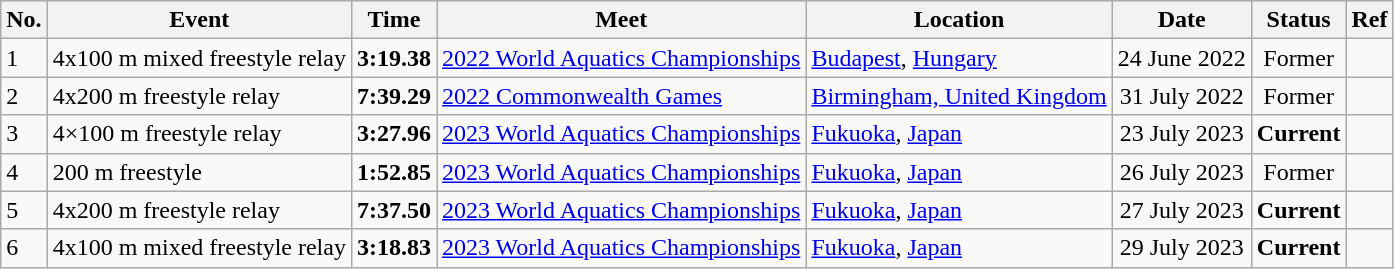<table class="wikitable sortable">
<tr>
<th>No.</th>
<th>Event</th>
<th>Time</th>
<th>Meet</th>
<th>Location</th>
<th>Date</th>
<th>Status</th>
<th>Ref</th>
</tr>
<tr>
<td>1</td>
<td>4x100 m mixed freestyle relay</td>
<td align="center"><strong>3:19.38</strong></td>
<td><a href='#'>2022 World Aquatics Championships</a></td>
<td><a href='#'>Budapest</a>, <a href='#'>Hungary</a></td>
<td align="center">24 June 2022</td>
<td align="center">Former</td>
<td align="center"></td>
</tr>
<tr>
<td>2</td>
<td>4x200 m freestyle relay</td>
<td align="center"><strong>7:39.29</strong></td>
<td><a href='#'>2022 Commonwealth Games</a></td>
<td><a href='#'>Birmingham, United Kingdom</a></td>
<td align="center">31 July 2022</td>
<td align="center">Former</td>
<td align="center"></td>
</tr>
<tr>
<td>3</td>
<td>4×100 m freestyle relay</td>
<td align="center"><strong>3:27.96</strong></td>
<td><a href='#'>2023 World Aquatics Championships</a></td>
<td><a href='#'>Fukuoka</a>, <a href='#'>Japan</a></td>
<td align="center">23 July 2023</td>
<td align="center"><strong>Current</strong></td>
<td align="center"></td>
</tr>
<tr>
<td>4</td>
<td>200 m freestyle</td>
<td align="center"><strong>1:52.85</strong></td>
<td><a href='#'>2023 World Aquatics Championships</a></td>
<td><a href='#'>Fukuoka</a>, <a href='#'>Japan</a></td>
<td align="center">26 July 2023</td>
<td align="center">Former</td>
<td align="center"></td>
</tr>
<tr>
<td>5</td>
<td>4x200 m freestyle relay</td>
<td align="center"><strong>7:37.50</strong></td>
<td><a href='#'>2023 World Aquatics Championships</a></td>
<td><a href='#'>Fukuoka</a>, <a href='#'>Japan</a></td>
<td align="center">27 July 2023</td>
<td align="center"><strong>Current</strong></td>
<td align="center"></td>
</tr>
<tr>
<td>6</td>
<td>4x100 m mixed freestyle relay</td>
<td align="center"><strong>3:18.83</strong></td>
<td><a href='#'>2023 World Aquatics Championships</a></td>
<td><a href='#'>Fukuoka</a>, <a href='#'>Japan</a></td>
<td align="center">29 July 2023</td>
<td align="center"><strong>Current</strong></td>
<td align="center"></td>
</tr>
</table>
